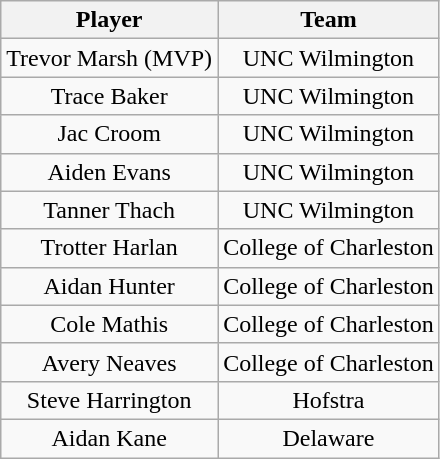<table class="wikitable" style="text-align: center;">
<tr>
<th>Player</th>
<th>Team</th>
</tr>
<tr>
<td>Trevor Marsh (MVP)</td>
<td>UNC Wilmington</td>
</tr>
<tr>
<td>Trace Baker</td>
<td>UNC Wilmington</td>
</tr>
<tr>
<td>Jac Croom</td>
<td>UNC Wilmington</td>
</tr>
<tr>
<td>Aiden Evans</td>
<td>UNC Wilmington</td>
</tr>
<tr>
<td>Tanner Thach</td>
<td>UNC Wilmington</td>
</tr>
<tr>
<td>Trotter Harlan</td>
<td>College of Charleston</td>
</tr>
<tr>
<td>Aidan Hunter</td>
<td>College of Charleston</td>
</tr>
<tr>
<td>Cole Mathis</td>
<td>College of Charleston</td>
</tr>
<tr>
<td>Avery Neaves</td>
<td>College of Charleston</td>
</tr>
<tr>
<td>Steve Harrington</td>
<td>Hofstra</td>
</tr>
<tr>
<td>Aidan Kane</td>
<td>Delaware</td>
</tr>
</table>
